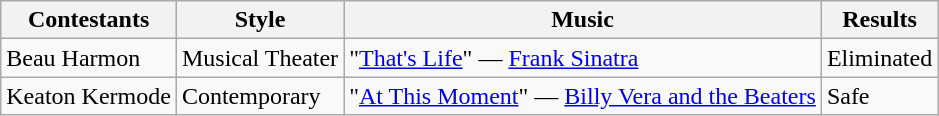<table class="wikitable">
<tr>
<th>Contestants</th>
<th>Style</th>
<th>Music</th>
<th>Results</th>
</tr>
<tr>
<td>Beau Harmon</td>
<td>Musical Theater</td>
<td>"<a href='#'>That's Life</a>" — <a href='#'>Frank Sinatra</a></td>
<td>Eliminated</td>
</tr>
<tr>
<td>Keaton Kermode</td>
<td>Contemporary</td>
<td>"<a href='#'>At This Moment</a>" — <a href='#'>Billy Vera and the Beaters</a></td>
<td>Safe</td>
</tr>
</table>
